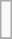<table class="wikitable">
<tr ---->
<td><br></td>
</tr>
<tr --->
</tr>
</table>
